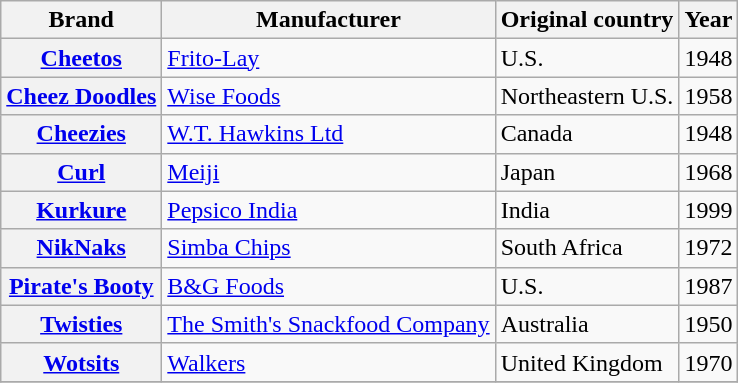<table class="wikitable sortable">
<tr>
<th>Brand</th>
<th>Manufacturer</th>
<th>Original country</th>
<th>Year</th>
</tr>
<tr>
<th><a href='#'>Cheetos</a></th>
<td><a href='#'>Frito-Lay</a></td>
<td>U.S.</td>
<td>1948</td>
</tr>
<tr>
<th><a href='#'>Cheez Doodles</a></th>
<td><a href='#'>Wise Foods</a></td>
<td>Northeastern U.S.</td>
<td>1958</td>
</tr>
<tr>
<th><a href='#'>Cheezies</a></th>
<td><a href='#'>W.T. Hawkins Ltd</a></td>
<td>Canada</td>
<td>1948</td>
</tr>
<tr>
<th><a href='#'>Curl</a></th>
<td><a href='#'>Meiji</a></td>
<td>Japan</td>
<td>1968</td>
</tr>
<tr>
<th><a href='#'>Kurkure</a></th>
<td><a href='#'>Pepsico India</a></td>
<td>India</td>
<td>1999</td>
</tr>
<tr>
<th><a href='#'>NikNaks</a></th>
<td><a href='#'>Simba Chips</a></td>
<td>South Africa</td>
<td>1972</td>
</tr>
<tr>
<th><a href='#'>Pirate's Booty</a></th>
<td><a href='#'>B&G Foods</a></td>
<td>U.S.</td>
<td>1987</td>
</tr>
<tr>
<th><a href='#'>Twisties</a></th>
<td><a href='#'>The Smith's Snackfood Company</a></td>
<td>Australia</td>
<td>1950</td>
</tr>
<tr>
<th><a href='#'>Wotsits</a></th>
<td><a href='#'>Walkers</a></td>
<td>United Kingdom</td>
<td>1970</td>
</tr>
<tr>
</tr>
</table>
